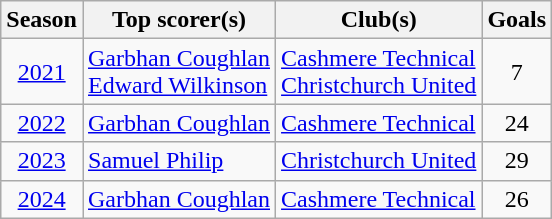<table class="wikitable" style="text-align:center;">
<tr>
<th>Season</th>
<th>Top scorer(s)</th>
<th>Club(s)</th>
<th>Goals</th>
</tr>
<tr>
<td><a href='#'>2021</a></td>
<td style="text-align:left;"> <a href='#'>Garbhan Coughlan</a><br> <a href='#'>Edward Wilkinson</a></td>
<td style="text-align:left;"><a href='#'>Cashmere Technical</a><br><a href='#'>Christchurch United</a></td>
<td>7</td>
</tr>
<tr>
<td><a href='#'>2022</a></td>
<td style="text-align:left;"> <a href='#'>Garbhan Coughlan</a></td>
<td style="text-align:left;"><a href='#'>Cashmere Technical</a></td>
<td>24</td>
</tr>
<tr>
<td><a href='#'>2023</a></td>
<td style="text-align:left;"> <a href='#'>Samuel Philip</a></td>
<td style="text-align:left;"><a href='#'>Christchurch United</a></td>
<td>29</td>
</tr>
<tr>
<td><a href='#'>2024</a></td>
<td style="text-align:left;"> <a href='#'>Garbhan Coughlan</a></td>
<td style="text-align:left;"><a href='#'>Cashmere Technical</a></td>
<td>26</td>
</tr>
</table>
